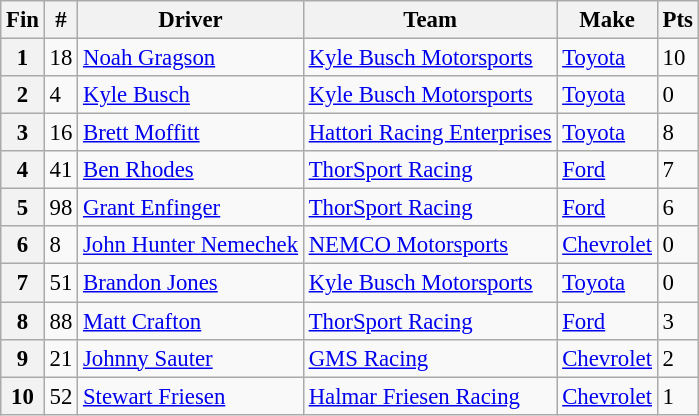<table class="wikitable" style="font-size:95%">
<tr>
<th>Fin</th>
<th>#</th>
<th>Driver</th>
<th>Team</th>
<th>Make</th>
<th>Pts</th>
</tr>
<tr>
<th>1</th>
<td>18</td>
<td><a href='#'>Noah Gragson</a></td>
<td><a href='#'>Kyle Busch Motorsports</a></td>
<td><a href='#'>Toyota</a></td>
<td>10</td>
</tr>
<tr>
<th>2</th>
<td>4</td>
<td><a href='#'>Kyle Busch</a></td>
<td><a href='#'>Kyle Busch Motorsports</a></td>
<td><a href='#'>Toyota</a></td>
<td>0</td>
</tr>
<tr>
<th>3</th>
<td>16</td>
<td><a href='#'>Brett Moffitt</a></td>
<td><a href='#'>Hattori Racing Enterprises</a></td>
<td><a href='#'>Toyota</a></td>
<td>8</td>
</tr>
<tr>
<th>4</th>
<td>41</td>
<td><a href='#'>Ben Rhodes</a></td>
<td><a href='#'>ThorSport Racing</a></td>
<td><a href='#'>Ford</a></td>
<td>7</td>
</tr>
<tr>
<th>5</th>
<td>98</td>
<td><a href='#'>Grant Enfinger</a></td>
<td><a href='#'>ThorSport Racing</a></td>
<td><a href='#'>Ford</a></td>
<td>6</td>
</tr>
<tr>
<th>6</th>
<td>8</td>
<td><a href='#'>John Hunter Nemechek</a></td>
<td><a href='#'>NEMCO Motorsports</a></td>
<td><a href='#'>Chevrolet</a></td>
<td>0</td>
</tr>
<tr>
<th>7</th>
<td>51</td>
<td><a href='#'>Brandon Jones</a></td>
<td><a href='#'>Kyle Busch Motorsports</a></td>
<td><a href='#'>Toyota</a></td>
<td>0</td>
</tr>
<tr>
<th>8</th>
<td>88</td>
<td><a href='#'>Matt Crafton</a></td>
<td><a href='#'>ThorSport Racing</a></td>
<td><a href='#'>Ford</a></td>
<td>3</td>
</tr>
<tr>
<th>9</th>
<td>21</td>
<td><a href='#'>Johnny Sauter</a></td>
<td><a href='#'>GMS Racing</a></td>
<td><a href='#'>Chevrolet</a></td>
<td>2</td>
</tr>
<tr>
<th>10</th>
<td>52</td>
<td><a href='#'>Stewart Friesen</a></td>
<td><a href='#'>Halmar Friesen Racing</a></td>
<td><a href='#'>Chevrolet</a></td>
<td>1</td>
</tr>
</table>
